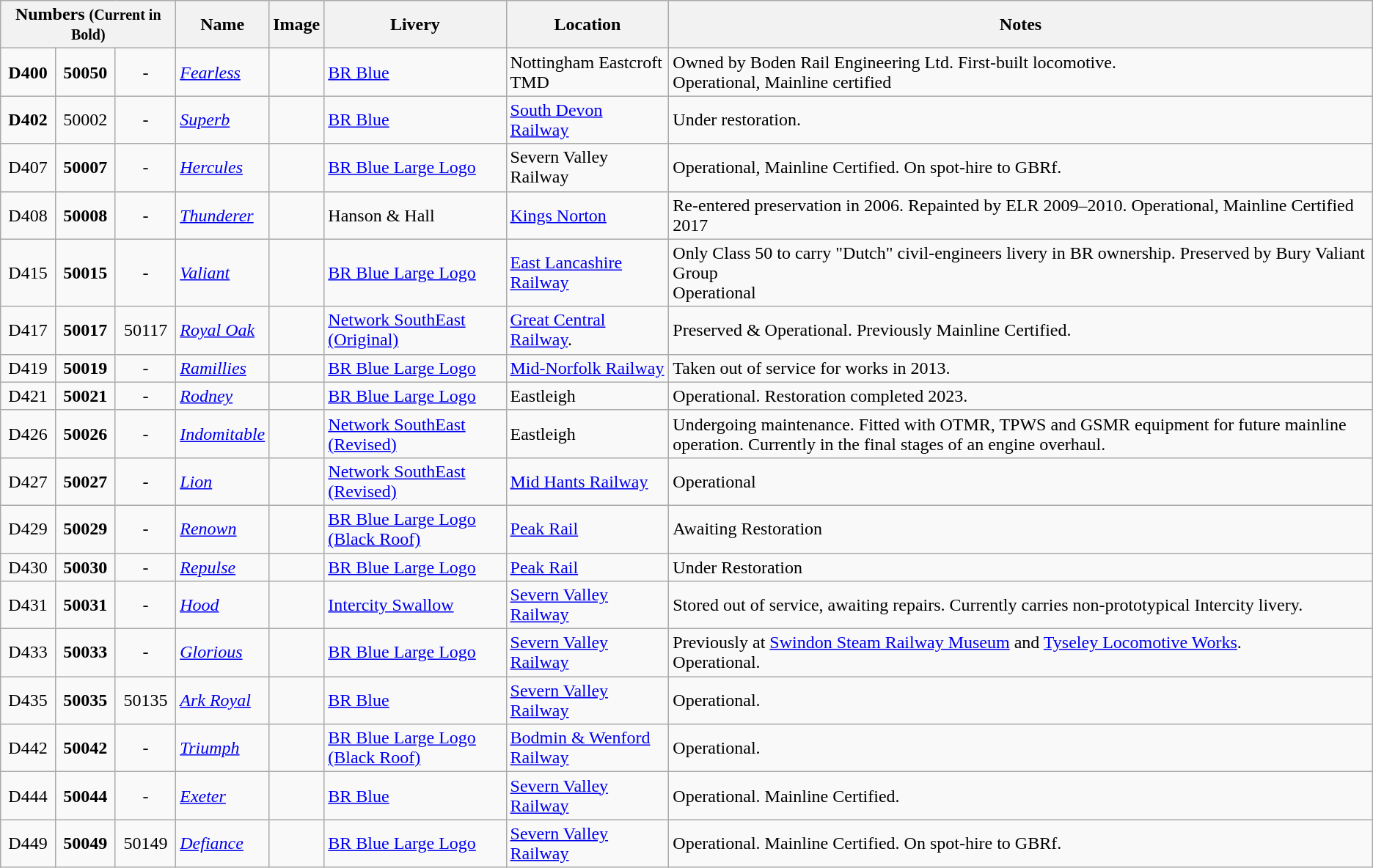<table class="wikitable">
<tr>
<th colspan=3>Numbers <small>(Current in Bold)</small></th>
<th align=left>Name</th>
<th>Image</th>
<th align=left>Livery</th>
<th align=left>Location</th>
<th align=left>Notes</th>
</tr>
<tr>
<td align=center><strong>D400</strong></td>
<td align=center><strong>50050</strong></td>
<td align=center>-</td>
<td><a href='#'><em>Fearless</em></a></td>
<td></td>
<td><a href='#'>BR Blue</a></td>
<td>Nottingham Eastcroft TMD</td>
<td>Owned by Boden Rail Engineering Ltd. First-built locomotive.<br>Operational, Mainline certified</td>
</tr>
<tr>
<td align=center><strong>D402</strong></td>
<td align=center>50002</td>
<td align=center>-</td>
<td><a href='#'><em>Superb</em></a></td>
<td></td>
<td><a href='#'>BR Blue</a></td>
<td><a href='#'>South Devon Railway</a></td>
<td>Under restoration.</td>
</tr>
<tr>
<td align=center>D407</td>
<td align=center><strong>50007</strong></td>
<td align=center>-</td>
<td><a href='#'><em>Hercules</em></a></td>
<td></td>
<td><a href='#'>BR Blue Large Logo</a></td>
<td>Severn Valley Railway</td>
<td>Operational, Mainline Certified. On spot-hire to GBRf.</td>
</tr>
<tr>
<td align=center>D408</td>
<td align=center><strong>50008</strong></td>
<td align=center>-</td>
<td><a href='#'><em>Thunderer</em></a></td>
<td></td>
<td>Hanson & Hall</td>
<td><a href='#'>Kings Norton</a></td>
<td>Re-entered preservation in 2006. Repainted by ELR 2009–2010. Operational, Mainline Certified 2017</td>
</tr>
<tr>
<td align=center>D415</td>
<td align=center><strong>50015</strong></td>
<td align=center>-</td>
<td><a href='#'><em>Valiant</em></a></td>
<td></td>
<td><a href='#'>BR Blue Large Logo</a></td>
<td><a href='#'>East Lancashire Railway</a></td>
<td>Only Class 50 to carry "Dutch" civil-engineers livery in BR ownership. Preserved by Bury Valiant Group<br>Operational</td>
</tr>
<tr>
<td align=center>D417</td>
<td align=center><strong>50017</strong></td>
<td align=center>50117</td>
<td><a href='#'><em>Royal Oak</em></a></td>
<td></td>
<td><a href='#'>Network SouthEast (Original)</a></td>
<td><a href='#'>Great Central Railway</a>.</td>
<td>Preserved & Operational. Previously Mainline Certified.</td>
</tr>
<tr>
<td align=center>D419</td>
<td align=center><strong>50019</strong></td>
<td align=center>-</td>
<td><a href='#'><em>Ramillies</em></a></td>
<td></td>
<td><a href='#'>BR Blue Large Logo</a></td>
<td><a href='#'>Mid-Norfolk Railway</a></td>
<td>Taken out of service for works in 2013.</td>
</tr>
<tr>
<td align=center>D421</td>
<td align=center><strong>50021</strong></td>
<td align=center>-</td>
<td><a href='#'><em>Rodney</em></a></td>
<td></td>
<td><a href='#'>BR Blue Large Logo</a></td>
<td>Eastleigh</td>
<td>Operational. Restoration completed 2023.</td>
</tr>
<tr>
<td align=center>D426</td>
<td align=center><strong>50026</strong></td>
<td align=center>-</td>
<td><a href='#'><em>Indomitable</em></a></td>
<td></td>
<td><a href='#'>Network SouthEast (Revised)</a></td>
<td>Eastleigh</td>
<td>Undergoing maintenance. Fitted with OTMR, TPWS and GSMR equipment for future mainline operation. Currently in the final stages of an engine overhaul.</td>
</tr>
<tr>
<td align=center>D427</td>
<td align=center><strong>50027</strong></td>
<td align=center>-</td>
<td><a href='#'><em>Lion</em></a></td>
<td></td>
<td><a href='#'>Network SouthEast (Revised)</a></td>
<td><a href='#'>Mid Hants Railway</a></td>
<td>Operational</td>
</tr>
<tr>
<td align=center>D429</td>
<td align=center><strong>50029</strong></td>
<td align=center>-</td>
<td><a href='#'><em>Renown</em></a></td>
<td></td>
<td><a href='#'>BR Blue Large Logo (Black Roof)</a></td>
<td><a href='#'>Peak Rail</a></td>
<td>Awaiting Restoration</td>
</tr>
<tr>
<td align=center>D430</td>
<td align=center><strong>50030</strong></td>
<td align=center>-</td>
<td><a href='#'><em>Repulse</em></a></td>
<td></td>
<td><a href='#'>BR Blue Large Logo</a></td>
<td><a href='#'>Peak Rail</a></td>
<td>Under Restoration</td>
</tr>
<tr>
<td align=center>D431</td>
<td align=center><strong>50031</strong></td>
<td align=center>-</td>
<td><a href='#'><em>Hood</em></a></td>
<td></td>
<td><a href='#'>Intercity Swallow</a></td>
<td><a href='#'>Severn Valley Railway</a></td>
<td>Stored out of service, awaiting repairs. Currently carries non-prototypical Intercity livery.</td>
</tr>
<tr>
<td align=center>D433</td>
<td align=center><strong>50033</strong></td>
<td align=center>-</td>
<td><a href='#'><em>Glorious</em></a></td>
<td></td>
<td><a href='#'>BR Blue Large Logo</a></td>
<td><a href='#'>Severn Valley Railway</a></td>
<td>Previously at <a href='#'>Swindon Steam Railway Museum</a> and <a href='#'>Tyseley Locomotive Works</a>.<br>Operational.</td>
</tr>
<tr>
<td align=center>D435</td>
<td align=center><strong>50035</strong></td>
<td align=center>50135</td>
<td><a href='#'><em>Ark Royal</em></a></td>
<td></td>
<td><a href='#'>BR Blue</a></td>
<td><a href='#'>Severn Valley Railway</a></td>
<td>Operational.</td>
</tr>
<tr>
<td align=center>D442</td>
<td align=center><strong>50042</strong></td>
<td align=center>-</td>
<td><a href='#'><em>Triumph</em></a></td>
<td></td>
<td><a href='#'>BR Blue Large Logo (Black Roof)</a></td>
<td><a href='#'>Bodmin & Wenford Railway</a></td>
<td>Operational.</td>
</tr>
<tr>
<td align=center>D444</td>
<td align=center><strong>50044</strong></td>
<td align=center>-</td>
<td><a href='#'><em>Exeter</em></a></td>
<td></td>
<td><a href='#'>BR Blue</a></td>
<td><a href='#'>Severn Valley Railway</a></td>
<td>Operational. Mainline Certified.</td>
</tr>
<tr>
<td align=center>D449</td>
<td align=center><strong>50049</strong></td>
<td align=center>50149</td>
<td><a href='#'><em>Defiance</em></a></td>
<td></td>
<td><a href='#'>BR Blue Large Logo</a></td>
<td><a href='#'>Severn Valley Railway</a></td>
<td>Operational. Mainline Certified. On spot-hire to GBRf.</td>
</tr>
</table>
